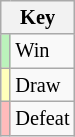<table class="wikitable" style="font-size: 85%">
<tr>
<th colspan="2">Key</th>
</tr>
<tr>
<td bgcolor=#BBF3BB></td>
<td>Win</td>
</tr>
<tr>
<td bgcolor=#FFFFBB></td>
<td>Draw</td>
</tr>
<tr>
<td bgcolor=#FFBBBB></td>
<td>Defeat</td>
</tr>
</table>
